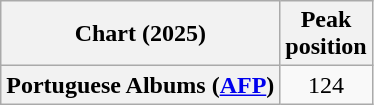<table class="wikitable sortable plainrowheaders" style="text-align:center">
<tr>
<th scope="col">Chart (2025)</th>
<th scope="col">Peak<br>position</th>
</tr>
<tr>
<th scope="row">Portuguese Albums (<a href='#'>AFP</a>)</th>
<td>124</td>
</tr>
</table>
